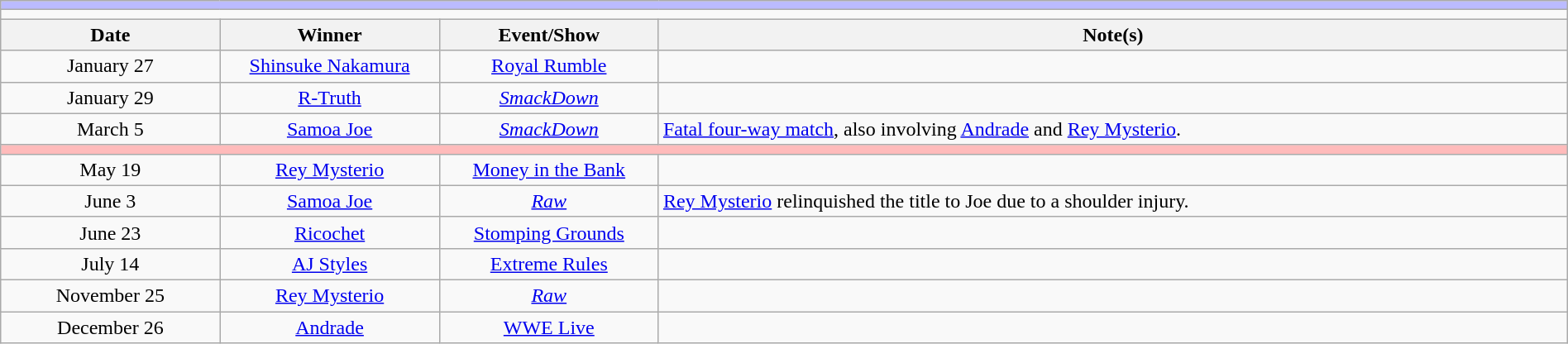<table class="wikitable" style="text-align:center; width:100%;">
<tr style="background:#BBF;">
<td colspan="4"></td>
</tr>
<tr>
<td colspan="4"><strong></strong></td>
</tr>
<tr>
<th width=14%>Date</th>
<th width=14%>Winner</th>
<th width=14%>Event/Show</th>
<th width=58%>Note(s)</th>
</tr>
<tr>
<td>January 27</td>
<td><a href='#'>Shinsuke Nakamura</a></td>
<td><a href='#'>Royal Rumble</a></td>
<td></td>
</tr>
<tr>
<td>January 29</td>
<td><a href='#'>R-Truth</a></td>
<td><em><a href='#'>SmackDown</a></em></td>
<td></td>
</tr>
<tr>
<td>March 5</td>
<td><a href='#'>Samoa Joe</a></td>
<td><em><a href='#'>SmackDown</a></em></td>
<td align="left"><a href='#'>Fatal four-way match</a>, also involving <a href='#'>Andrade</a> and <a href='#'>Rey Mysterio</a>.</td>
</tr>
<tr style="background:#FBB;">
<td colspan="4"></td>
</tr>
<tr>
<td>May 19</td>
<td><a href='#'>Rey Mysterio</a></td>
<td><a href='#'>Money in the Bank</a></td>
<td></td>
</tr>
<tr>
<td>June 3</td>
<td><a href='#'>Samoa Joe</a></td>
<td><em><a href='#'>Raw</a></em></td>
<td align=left><a href='#'>Rey Mysterio</a> relinquished the title to Joe due to a shoulder injury.</td>
</tr>
<tr>
<td>June 23</td>
<td><a href='#'>Ricochet</a></td>
<td><a href='#'>Stomping Grounds</a></td>
<td></td>
</tr>
<tr>
<td>July 14</td>
<td><a href='#'>AJ Styles</a></td>
<td><a href='#'>Extreme Rules</a></td>
<td></td>
</tr>
<tr>
<td>November 25</td>
<td><a href='#'>Rey Mysterio</a></td>
<td><em><a href='#'>Raw</a></em></td>
<td></td>
</tr>
<tr>
<td>December 26</td>
<td><a href='#'>Andrade</a></td>
<td><a href='#'>WWE Live</a></td>
<td></td>
</tr>
</table>
